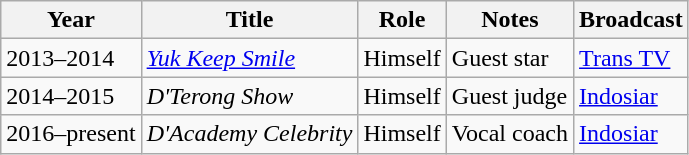<table class="wikitable">
<tr>
<th>Year</th>
<th>Title</th>
<th>Role</th>
<th>Notes</th>
<th>Broadcast</th>
</tr>
<tr>
<td>2013–2014</td>
<td><em><a href='#'>Yuk Keep Smile</a></em></td>
<td>Himself</td>
<td>Guest star</td>
<td><a href='#'>Trans TV</a></td>
</tr>
<tr>
<td>2014–2015</td>
<td><em>D'Terong Show</em></td>
<td>Himself</td>
<td>Guest judge</td>
<td><a href='#'>Indosiar</a></td>
</tr>
<tr>
<td>2016–present</td>
<td><em>D'Academy Celebrity</em></td>
<td>Himself</td>
<td>Vocal coach</td>
<td><a href='#'>Indosiar</a></td>
</tr>
</table>
